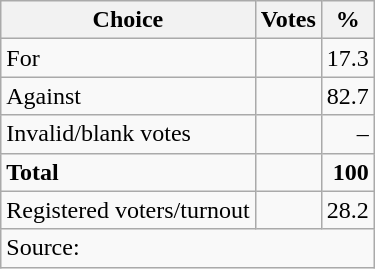<table class=wikitable style=text-align:right>
<tr>
<th>Choice</th>
<th>Votes</th>
<th>%</th>
</tr>
<tr>
<td align=left>For</td>
<td></td>
<td>17.3</td>
</tr>
<tr>
<td align=left>Against</td>
<td></td>
<td>82.7</td>
</tr>
<tr>
<td align=left>Invalid/blank votes</td>
<td></td>
<td>–</td>
</tr>
<tr>
<td align=left><strong>Total</strong></td>
<td></td>
<td><strong>100</strong></td>
</tr>
<tr>
<td align=left>Registered voters/turnout</td>
<td></td>
<td>28.2</td>
</tr>
<tr>
<td align=left colspan=3>Source: </td>
</tr>
</table>
